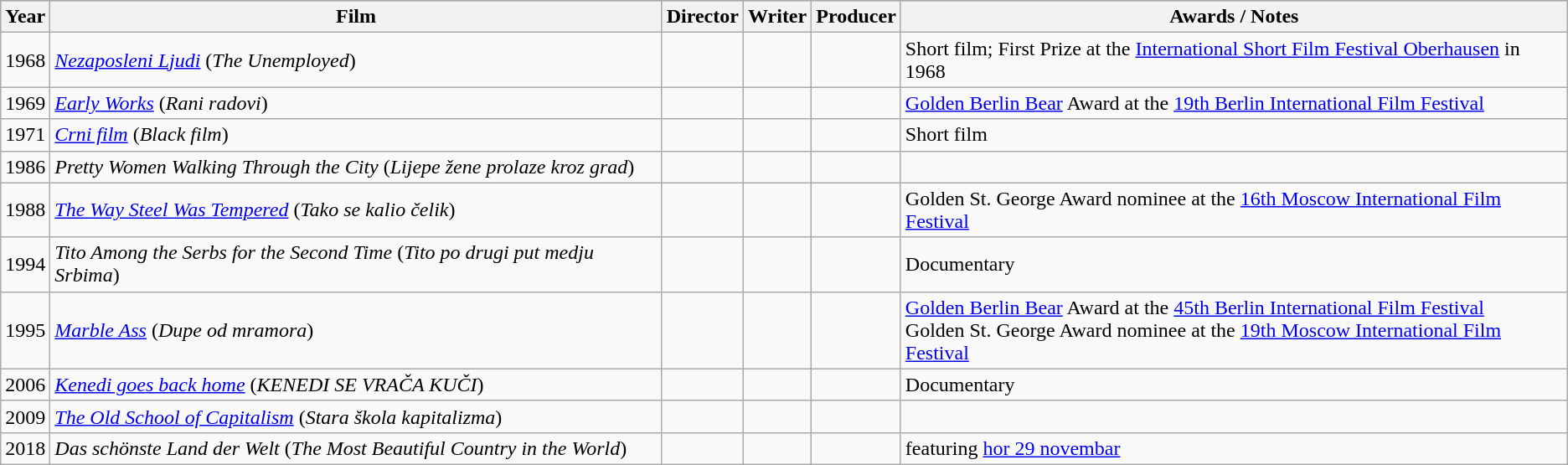<table class="wikitable sortable">
<tr style="background:#b0c4de; text-align:center;">
<th>Year</th>
<th>Film</th>
<th>Director</th>
<th>Writer</th>
<th>Producer</th>
<th>Awards / Notes</th>
</tr>
<tr>
<td>1968</td>
<td><em><a href='#'>Nezaposleni Ljudi</a></em> (<em>The Unemployed</em>)</td>
<td></td>
<td></td>
<td></td>
<td>Short film; First Prize at the <a href='#'>International Short Film Festival Oberhausen</a> in 1968</td>
</tr>
<tr>
<td>1969</td>
<td><em><a href='#'>Early Works</a></em> (<em>Rani radovi</em>)</td>
<td></td>
<td></td>
<td></td>
<td><a href='#'>Golden Berlin Bear</a> Award at the <a href='#'>19th Berlin International Film Festival</a></td>
</tr>
<tr>
<td>1971</td>
<td><em><a href='#'>Crni film</a></em> (<em>Black film</em>)</td>
<td></td>
<td></td>
<td></td>
<td>Short film</td>
</tr>
<tr>
<td>1986</td>
<td><em>Pretty Women Walking Through the City</em> (<em>Lijepe žene prolaze kroz grad</em>)</td>
<td></td>
<td></td>
<td></td>
<td></td>
</tr>
<tr>
<td>1988</td>
<td><em><a href='#'>The Way Steel Was Tempered</a></em> (<em>Tako se kalio čelik</em>)</td>
<td></td>
<td></td>
<td></td>
<td>Golden St. George Award nominee at the <a href='#'>16th Moscow International Film Festival</a></td>
</tr>
<tr>
<td>1994</td>
<td><em>Tito Among the Serbs for the Second Time</em> (<em>Tito po drugi put medju Srbima</em>)</td>
<td></td>
<td></td>
<td></td>
<td>Documentary</td>
</tr>
<tr>
<td>1995</td>
<td><em><a href='#'>Marble Ass</a></em> (<em>Dupe od mramora</em>)</td>
<td></td>
<td></td>
<td></td>
<td><a href='#'>Golden Berlin Bear</a> Award at the <a href='#'>45th Berlin International Film Festival</a><br>Golden St. George Award nominee at the <a href='#'>19th Moscow International Film Festival</a></td>
</tr>
<tr>
<td>2006</td>
<td><em><a href='#'>Kenedi goes back home</a></em> (<em>KENEDI SE VRAČA KUČI</em>)</td>
<td></td>
<td></td>
<td></td>
<td>Documentary</td>
</tr>
<tr>
<td>2009</td>
<td><em><a href='#'>The Old School of Capitalism</a></em> (<em>Stara škola kapitalizma</em>)</td>
<td></td>
<td></td>
<td></td>
</tr>
<tr>
<td>2018</td>
<td><em>Das schönste Land der Welt</em> (<em>The Most Beautiful Country in the World</em>)</td>
<td></td>
<td></td>
<td></td>
<td>featuring <a href='#'>hor 29 novembar</a></td>
</tr>
</table>
